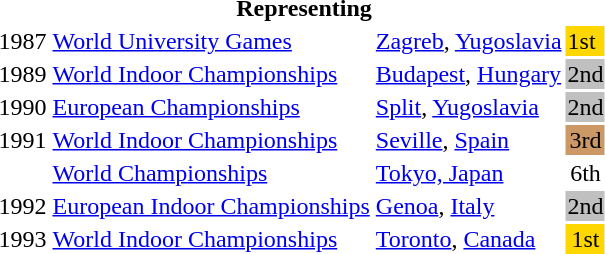<table>
<tr>
<th colspan="5">Representing </th>
</tr>
<tr>
<td>1987</td>
<td><a href='#'>World University Games</a></td>
<td><a href='#'>Zagreb</a>, <a href='#'>Yugoslavia</a></td>
<td bgcolor="gold">1st</td>
<td></td>
</tr>
<tr>
<td>1989</td>
<td><a href='#'>World Indoor Championships</a></td>
<td><a href='#'>Budapest</a>, <a href='#'>Hungary</a></td>
<td bgcolor="silver" align="center">2nd</td>
<td></td>
</tr>
<tr>
<td>1990</td>
<td><a href='#'>European Championships</a></td>
<td><a href='#'>Split</a>, <a href='#'>Yugoslavia</a></td>
<td bgcolor="silver" align="center">2nd</td>
<td></td>
</tr>
<tr>
<td>1991</td>
<td><a href='#'>World Indoor Championships</a></td>
<td><a href='#'>Seville</a>, <a href='#'>Spain</a></td>
<td bgcolor="cc9966" align="center">3rd</td>
<td></td>
</tr>
<tr>
<td></td>
<td><a href='#'>World Championships</a></td>
<td><a href='#'>Tokyo, Japan</a></td>
<td align="center">6th</td>
<td></td>
</tr>
<tr>
<td>1992</td>
<td><a href='#'>European Indoor Championships</a></td>
<td><a href='#'>Genoa</a>, <a href='#'>Italy</a></td>
<td bgcolor="silver" align="center">2nd</td>
<td></td>
</tr>
<tr>
<td>1993</td>
<td><a href='#'>World Indoor Championships</a></td>
<td><a href='#'>Toronto</a>, <a href='#'>Canada</a></td>
<td bgcolor="gold" align="center">1st</td>
<td></td>
</tr>
</table>
